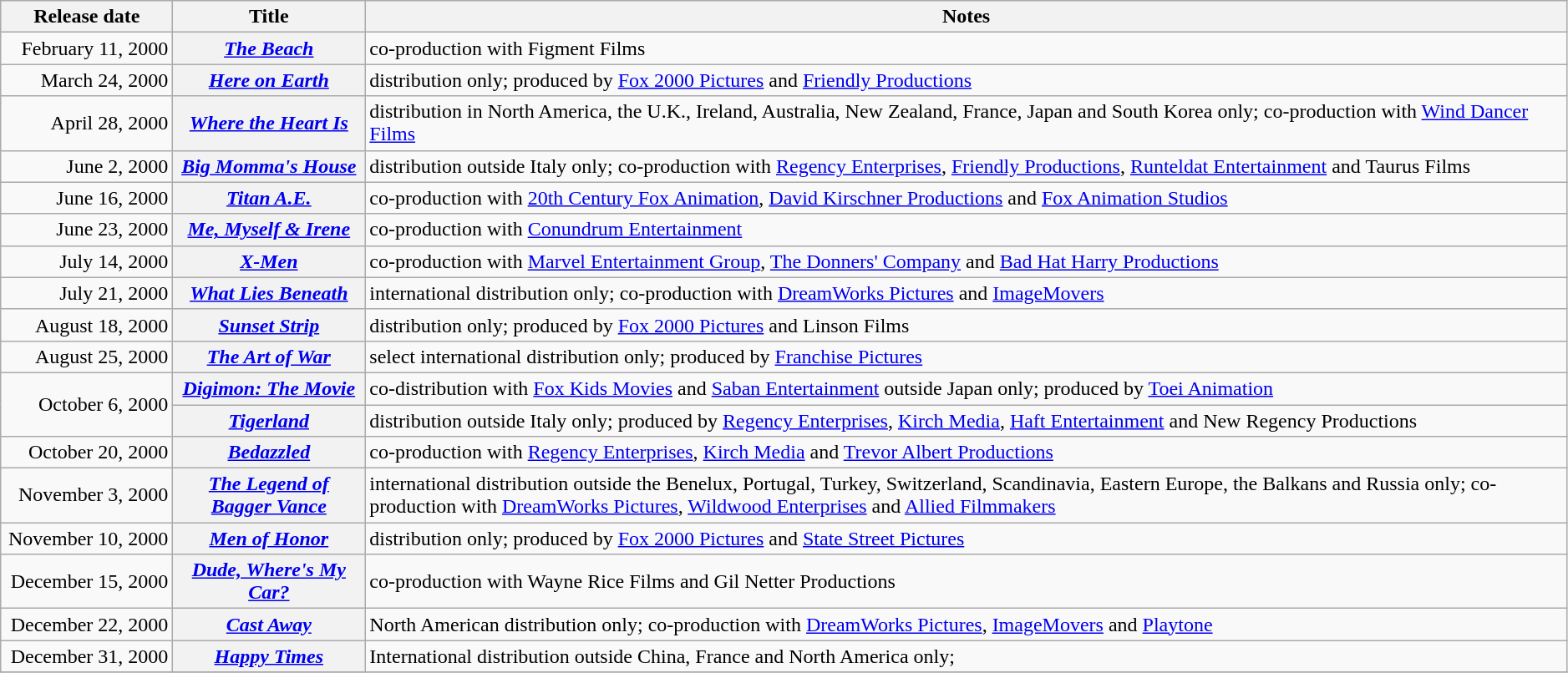<table class="wikitable plainrowheaders sortable" style="width:99%;">
<tr>
<th scope="col" style="width:130px;">Release date</th>
<th scope="col">Title</th>
<th scope="col" class="unsortable">Notes</th>
</tr>
<tr>
<td style="text-align:right;">February 11, 2000</td>
<th scope="row"><em><a href='#'>The Beach</a></em></th>
<td>co-production with Figment Films</td>
</tr>
<tr>
<td style="text-align:right;">March 24, 2000</td>
<th scope="row"><em><a href='#'>Here on Earth</a></em></th>
<td>distribution only; produced by <a href='#'>Fox 2000 Pictures</a> and <a href='#'>Friendly Productions</a></td>
</tr>
<tr>
<td style="text-align:right;">April 28, 2000</td>
<th scope="row"><em><a href='#'>Where the Heart Is</a></em></th>
<td>distribution in North America, the U.K., Ireland, Australia, New Zealand, France, Japan and South Korea only; co-production with <a href='#'>Wind Dancer Films</a></td>
</tr>
<tr>
<td style="text-align:right;">June 2, 2000</td>
<th scope="row"><em><a href='#'>Big Momma's House</a></em></th>
<td>distribution outside Italy only; co-production with <a href='#'>Regency Enterprises</a>, <a href='#'>Friendly Productions</a>, <a href='#'>Runteldat Entertainment</a> and Taurus Films</td>
</tr>
<tr>
<td style="text-align:right;">June 16, 2000</td>
<th scope="row"><em><a href='#'>Titan A.E.</a></em></th>
<td>co-production with <a href='#'>20th Century Fox Animation</a>, <a href='#'>David Kirschner Productions</a> and <a href='#'>Fox Animation Studios</a></td>
</tr>
<tr>
<td style="text-align:right;">June 23, 2000</td>
<th scope="row"><em><a href='#'>Me, Myself & Irene</a></em></th>
<td>co-production with <a href='#'>Conundrum Entertainment</a></td>
</tr>
<tr>
<td style="text-align:right;">July 14, 2000</td>
<th scope="row"><em><a href='#'>X-Men</a></em></th>
<td>co-production with <a href='#'>Marvel Entertainment Group</a>, <a href='#'>The Donners' Company</a> and <a href='#'>Bad Hat Harry Productions</a></td>
</tr>
<tr>
<td style="text-align:right;">July 21, 2000</td>
<th scope="row"><em><a href='#'>What Lies Beneath</a></em></th>
<td>international distribution only; co-production with <a href='#'>DreamWorks Pictures</a> and <a href='#'>ImageMovers</a></td>
</tr>
<tr>
<td style="text-align:right;">August 18, 2000</td>
<th scope="row"><em><a href='#'>Sunset Strip</a></em></th>
<td>distribution only; produced by <a href='#'>Fox 2000 Pictures</a> and Linson Films</td>
</tr>
<tr>
<td style="text-align:right;">August 25, 2000</td>
<th scope="row"><em><a href='#'>The Art of War</a></em></th>
<td>select international distribution only; produced by <a href='#'>Franchise Pictures</a></td>
</tr>
<tr>
<td rowspan=2 style="text-align:right;">October 6, 2000</td>
<th scope="row"><em><a href='#'>Digimon: The Movie</a></em></th>
<td>co-distribution with <a href='#'>Fox Kids Movies</a> and <a href='#'>Saban Entertainment</a> outside Japan only; produced by <a href='#'>Toei Animation</a></td>
</tr>
<tr>
<th scope="row"><em><a href='#'>Tigerland</a></em></th>
<td>distribution outside Italy only; produced by <a href='#'>Regency Enterprises</a>, <a href='#'>Kirch Media</a>, <a href='#'>Haft Entertainment</a> and New Regency Productions</td>
</tr>
<tr>
<td style="text-align:right;">October 20, 2000</td>
<th scope="row"><em><a href='#'>Bedazzled</a></em></th>
<td>co-production with <a href='#'>Regency Enterprises</a>, <a href='#'>Kirch Media</a> and <a href='#'>Trevor Albert Productions</a></td>
</tr>
<tr>
<td style="text-align:right;">November 3, 2000</td>
<th scope="row"><em><a href='#'>The Legend of Bagger Vance</a></em></th>
<td>international distribution outside the Benelux, Portugal, Turkey, Switzerland, Scandinavia, Eastern Europe, the Balkans and Russia only; co-production with <a href='#'>DreamWorks Pictures</a>, <a href='#'>Wildwood Enterprises</a> and <a href='#'>Allied Filmmakers</a></td>
</tr>
<tr>
<td style="text-align:right;">November 10, 2000</td>
<th scope="row"><em><a href='#'>Men of Honor</a></em></th>
<td>distribution only; produced by <a href='#'>Fox 2000 Pictures</a> and <a href='#'>State Street Pictures</a></td>
</tr>
<tr>
<td style="text-align:right;">December 15, 2000</td>
<th scope="row"><em><a href='#'>Dude, Where's My Car?</a></em></th>
<td>co-production with Wayne Rice Films and Gil Netter Productions</td>
</tr>
<tr>
<td style="text-align:right;">December 22, 2000</td>
<th scope="row"><em><a href='#'>Cast Away</a></em></th>
<td>North American distribution only; co-production with <a href='#'>DreamWorks Pictures</a>, <a href='#'>ImageMovers</a> and <a href='#'>Playtone</a></td>
</tr>
<tr>
<td style="text-align:right;">December 31, 2000</td>
<th scope="row"><em><a href='#'>Happy Times</a></em></th>
<td>International distribution outside China, France and North America only;</td>
</tr>
<tr>
</tr>
</table>
